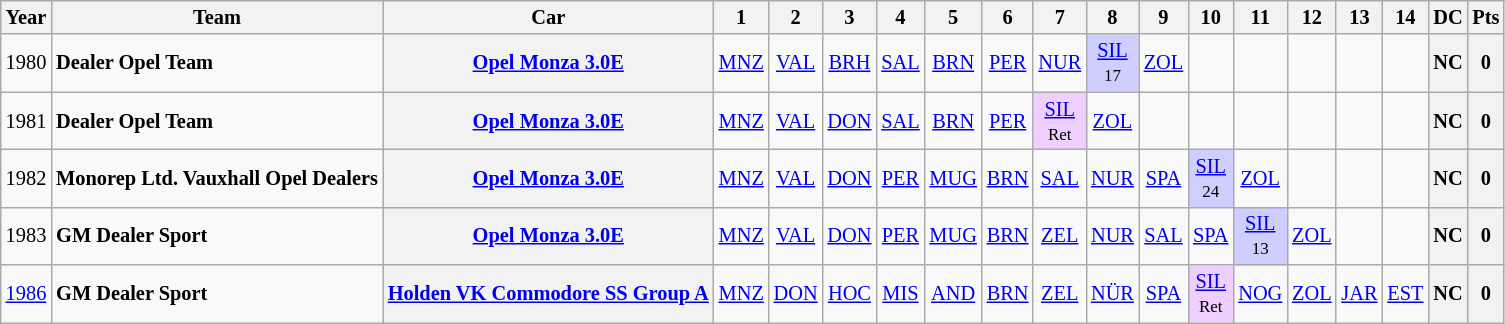<table class="wikitable" style="text-align:center; font-size:85%">
<tr>
<th>Year</th>
<th>Team</th>
<th>Car</th>
<th>1</th>
<th>2</th>
<th>3</th>
<th>4</th>
<th>5</th>
<th>6</th>
<th>7</th>
<th>8</th>
<th>9</th>
<th>10</th>
<th>11</th>
<th>12</th>
<th>13</th>
<th>14</th>
<th>DC</th>
<th>Pts</th>
</tr>
<tr>
<td>1980</td>
<td align="left" nowrap> <strong>Dealer Opel Team</strong></td>
<th nowrap><a href='#'>Opel Monza 3.0E</a></th>
<td><a href='#'>MNZ</a></td>
<td><a href='#'>VAL</a></td>
<td><a href='#'>BRH</a></td>
<td><a href='#'>SAL</a></td>
<td><a href='#'>BRN</a></td>
<td><a href='#'>PER</a></td>
<td><a href='#'>NUR</a></td>
<td style="background:#CFCFFF;"><a href='#'>SIL</a><br><small>17</small></td>
<td><a href='#'>ZOL</a></td>
<td></td>
<td></td>
<td></td>
<td></td>
<td></td>
<th>NC</th>
<th>0</th>
</tr>
<tr>
<td>1981</td>
<td align="left" nowrap> <strong>Dealer Opel Team</strong></td>
<th nowrap><a href='#'>Opel Monza 3.0E</a></th>
<td><a href='#'>MNZ</a></td>
<td><a href='#'>VAL</a></td>
<td><a href='#'>DON</a></td>
<td><a href='#'>SAL</a></td>
<td><a href='#'>BRN</a></td>
<td><a href='#'>PER</a></td>
<td style="background:#EFCFFF;"><a href='#'>SIL</a><br><small>Ret</small></td>
<td><a href='#'>ZOL</a></td>
<td></td>
<td></td>
<td></td>
<td></td>
<td></td>
<td></td>
<th>NC</th>
<th>0</th>
</tr>
<tr>
<td>1982</td>
<td align="left" nowrap> <strong>Monorep Ltd. Vauxhall Opel Dealers</strong></td>
<th nowrap><a href='#'>Opel Monza 3.0E</a></th>
<td><a href='#'>MNZ</a></td>
<td><a href='#'>VAL</a></td>
<td><a href='#'>DON</a></td>
<td><a href='#'>PER</a></td>
<td><a href='#'>MUG</a></td>
<td><a href='#'>BRN</a></td>
<td><a href='#'>SAL</a></td>
<td><a href='#'>NUR</a></td>
<td><a href='#'>SPA</a></td>
<td style="background:#CFCFFF;"><a href='#'>SIL</a><br><small>24</small></td>
<td><a href='#'>ZOL</a></td>
<td></td>
<td></td>
<td></td>
<th>NC</th>
<th>0</th>
</tr>
<tr>
<td>1983</td>
<td align="left" nowrap> <strong>GM Dealer Sport</strong></td>
<th nowrap><a href='#'>Opel Monza 3.0E</a></th>
<td><a href='#'>MNZ</a></td>
<td><a href='#'>VAL</a></td>
<td><a href='#'>DON</a></td>
<td><a href='#'>PER</a></td>
<td><a href='#'>MUG</a></td>
<td><a href='#'>BRN</a></td>
<td><a href='#'>ZEL</a></td>
<td><a href='#'>NUR</a></td>
<td><a href='#'>SAL</a></td>
<td><a href='#'>SPA</a></td>
<td style="background:#CFCFFF;"><a href='#'>SIL</a><br><small>13</small></td>
<td><a href='#'>ZOL</a></td>
<td></td>
<td></td>
<th>NC</th>
<th>0</th>
</tr>
<tr>
<td><a href='#'>1986</a></td>
<td align="left" nowrap> <strong>GM Dealer Sport</strong></td>
<th nowrap><a href='#'>Holden VK Commodore SS Group A</a></th>
<td><a href='#'>MNZ</a></td>
<td><a href='#'>DON</a></td>
<td><a href='#'>HOC</a></td>
<td><a href='#'>MIS</a></td>
<td><a href='#'>AND</a></td>
<td><a href='#'>BRN</a></td>
<td><a href='#'>ZEL</a></td>
<td><a href='#'>NÜR</a></td>
<td><a href='#'>SPA</a></td>
<td style="background:#EFCFFF;"><a href='#'>SIL</a><br><small>Ret</small></td>
<td><a href='#'>NOG</a></td>
<td><a href='#'>ZOL</a></td>
<td><a href='#'>JAR</a></td>
<td><a href='#'>EST</a></td>
<th>NC</th>
<th>0</th>
</tr>
</table>
